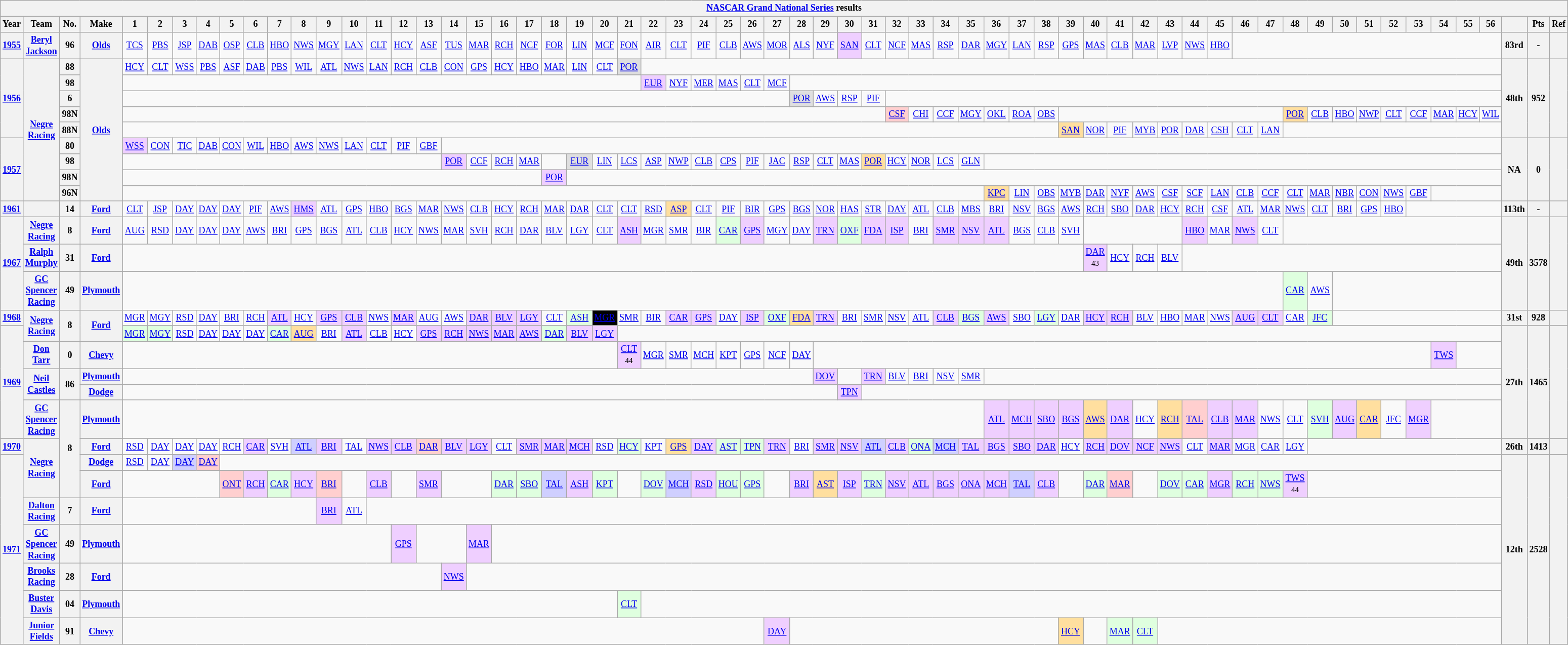<table class="wikitable collapsible" style="text-align:center; font-size:75%">
<tr>
<th colspan="68"><a href='#'>NASCAR Grand National Series</a> results</th>
</tr>
<tr>
<th>Year</th>
<th>Team</th>
<th>No.</th>
<th>Make</th>
<th>1</th>
<th>2</th>
<th>3</th>
<th>4</th>
<th>5</th>
<th>6</th>
<th>7</th>
<th>8</th>
<th>9</th>
<th>10</th>
<th>11</th>
<th>12</th>
<th>13</th>
<th>14</th>
<th>15</th>
<th>16</th>
<th>17</th>
<th>18</th>
<th>19</th>
<th>20</th>
<th>21</th>
<th>22</th>
<th>23</th>
<th>24</th>
<th>25</th>
<th>26</th>
<th>27</th>
<th>28</th>
<th>29</th>
<th>30</th>
<th>31</th>
<th>32</th>
<th>33</th>
<th>34</th>
<th>35</th>
<th>36</th>
<th>37</th>
<th>38</th>
<th>39</th>
<th>40</th>
<th>41</th>
<th>42</th>
<th>43</th>
<th>44</th>
<th>45</th>
<th>46</th>
<th>47</th>
<th>48</th>
<th>49</th>
<th>50</th>
<th>51</th>
<th>52</th>
<th>53</th>
<th>54</th>
<th>55</th>
<th>56</th>
<th></th>
<th>Pts</th>
<th>Ref</th>
</tr>
<tr>
<th><a href='#'>1955</a></th>
<th><a href='#'>Beryl Jackson</a></th>
<th>96</th>
<th><a href='#'>Olds</a></th>
<td><a href='#'>TCS</a></td>
<td><a href='#'>PBS</a></td>
<td><a href='#'>JSP</a></td>
<td><a href='#'>DAB</a></td>
<td><a href='#'>OSP</a></td>
<td><a href='#'>CLB</a></td>
<td><a href='#'>HBO</a></td>
<td><a href='#'>NWS</a></td>
<td><a href='#'>MGY</a></td>
<td><a href='#'>LAN</a></td>
<td><a href='#'>CLT</a></td>
<td><a href='#'>HCY</a></td>
<td><a href='#'>ASF</a></td>
<td><a href='#'>TUS</a></td>
<td><a href='#'>MAR</a></td>
<td><a href='#'>RCH</a></td>
<td><a href='#'>NCF</a></td>
<td><a href='#'>FOR</a></td>
<td><a href='#'>LIN</a></td>
<td><a href='#'>MCF</a></td>
<td><a href='#'>FON</a></td>
<td><a href='#'>AIR</a></td>
<td><a href='#'>CLT</a></td>
<td><a href='#'>PIF</a></td>
<td><a href='#'>CLB</a></td>
<td><a href='#'>AWS</a></td>
<td><a href='#'>MOR</a></td>
<td><a href='#'>ALS</a></td>
<td><a href='#'>NYF</a></td>
<td style="background:#EFCFFF;"><a href='#'>SAN</a><br></td>
<td><a href='#'>CLT</a></td>
<td><a href='#'>NCF</a></td>
<td><a href='#'>MAS</a></td>
<td><a href='#'>RSP</a></td>
<td><a href='#'>DAR</a></td>
<td><a href='#'>MGY</a></td>
<td><a href='#'>LAN</a></td>
<td><a href='#'>RSP</a></td>
<td><a href='#'>GPS</a></td>
<td><a href='#'>MAS</a></td>
<td><a href='#'>CLB</a></td>
<td><a href='#'>MAR</a></td>
<td><a href='#'>LVP</a></td>
<td><a href='#'>NWS</a></td>
<td><a href='#'>HBO</a></td>
<td colspan=11></td>
<th>83rd</th>
<th>-</th>
<th></th>
</tr>
<tr>
<th rowspan=5><a href='#'>1956</a></th>
<th rowspan=9><a href='#'>Negre Racing</a></th>
<th>88</th>
<th rowspan=9><a href='#'>Olds</a></th>
<td><a href='#'>HCY</a></td>
<td><a href='#'>CLT</a></td>
<td><a href='#'>WSS</a></td>
<td><a href='#'>PBS</a></td>
<td><a href='#'>ASF</a></td>
<td><a href='#'>DAB</a></td>
<td><a href='#'>PBS</a></td>
<td><a href='#'>WIL</a></td>
<td><a href='#'>ATL</a></td>
<td><a href='#'>NWS</a></td>
<td><a href='#'>LAN</a></td>
<td><a href='#'>RCH</a></td>
<td><a href='#'>CLB</a></td>
<td><a href='#'>CON</a></td>
<td><a href='#'>GPS</a></td>
<td><a href='#'>HCY</a></td>
<td><a href='#'>HBO</a></td>
<td><a href='#'>MAR</a></td>
<td><a href='#'>LIN</a></td>
<td><a href='#'>CLT</a></td>
<td style="background:#DFDFDF;"><a href='#'>POR</a><br></td>
<td colspan=35></td>
<th rowspan=5>48th</th>
<th rowspan=5>952</th>
<th rowspan=5></th>
</tr>
<tr>
<th>98</th>
<td colspan=21></td>
<td style="background:#EFCFFF;"><a href='#'>EUR</a><br></td>
<td><a href='#'>NYF</a></td>
<td><a href='#'>MER</a></td>
<td><a href='#'>MAS</a></td>
<td><a href='#'>CLT</a></td>
<td><a href='#'>MCF</a></td>
<td colspan=29></td>
</tr>
<tr>
<th>6</th>
<td colspan=27></td>
<td style="background:#DFDFDF;"><a href='#'>POR</a><br></td>
<td><a href='#'>AWS</a></td>
<td><a href='#'>RSP</a></td>
<td><a href='#'>PIF</a></td>
<td colspan=25></td>
</tr>
<tr>
<th>98N</th>
<td colspan=31></td>
<td style="background:#FFCFCF;"><a href='#'>CSF</a><br></td>
<td><a href='#'>CHI</a></td>
<td><a href='#'>CCF</a></td>
<td><a href='#'>MGY</a></td>
<td><a href='#'>OKL</a></td>
<td><a href='#'>ROA</a></td>
<td><a href='#'>OBS</a></td>
<td colspan=9></td>
<td style="background:#FFDF9F;"><a href='#'>POR</a><br></td>
<td><a href='#'>CLB</a></td>
<td><a href='#'>HBO</a></td>
<td><a href='#'>NWP</a></td>
<td><a href='#'>CLT</a></td>
<td><a href='#'>CCF</a></td>
<td><a href='#'>MAR</a></td>
<td><a href='#'>HCY</a></td>
<td><a href='#'>WIL</a></td>
</tr>
<tr>
<th>88N</th>
<td colspan=38></td>
<td style="background:#FFDF9F;"><a href='#'>SAN</a><br></td>
<td><a href='#'>NOR</a></td>
<td><a href='#'>PIF</a></td>
<td><a href='#'>MYB</a></td>
<td><a href='#'>POR</a></td>
<td><a href='#'>DAR</a></td>
<td><a href='#'>CSH</a></td>
<td><a href='#'>CLT</a></td>
<td><a href='#'>LAN</a></td>
<td colspan=9></td>
</tr>
<tr>
<th rowspan=4><a href='#'>1957</a></th>
<th>80</th>
<td style="background:#EFCFFF;"><a href='#'>WSS</a><br></td>
<td><a href='#'>CON</a></td>
<td><a href='#'>TIC</a></td>
<td><a href='#'>DAB</a></td>
<td><a href='#'>CON</a></td>
<td><a href='#'>WIL</a></td>
<td><a href='#'>HBO</a></td>
<td><a href='#'>AWS</a></td>
<td><a href='#'>NWS</a></td>
<td><a href='#'>LAN</a></td>
<td><a href='#'>CLT</a></td>
<td><a href='#'>PIF</a></td>
<td><a href='#'>GBF</a></td>
<td colspan=43></td>
<th rowspan=4>NA</th>
<th rowspan=4>0</th>
<th rowspan=4></th>
</tr>
<tr>
<th>98</th>
<td colspan=13></td>
<td style="background:#EFCFFF;"><a href='#'>POR</a><br></td>
<td><a href='#'>CCF</a></td>
<td><a href='#'>RCH</a></td>
<td><a href='#'>MAR</a></td>
<td></td>
<td style="background:#DFDFDF;"><a href='#'>EUR</a><br></td>
<td><a href='#'>LIN</a></td>
<td><a href='#'>LCS</a></td>
<td><a href='#'>ASP</a></td>
<td><a href='#'>NWP</a></td>
<td><a href='#'>CLB</a></td>
<td><a href='#'>CPS</a></td>
<td><a href='#'>PIF</a></td>
<td><a href='#'>JAC</a></td>
<td><a href='#'>RSP</a></td>
<td><a href='#'>CLT</a></td>
<td><a href='#'>MAS</a></td>
<td style="background:#FFDF9F;"><a href='#'>POR</a><br></td>
<td><a href='#'>HCY</a></td>
<td><a href='#'>NOR</a></td>
<td><a href='#'>LCS</a></td>
<td><a href='#'>GLN</a></td>
<td colspan=21></td>
</tr>
<tr>
<th>98N</th>
<td colspan=17></td>
<td style="background:#EFCFFF;"><a href='#'>POR</a><br></td>
<td colspan=38></td>
</tr>
<tr>
<th>96N</th>
<td colspan=35></td>
<td style="background:#FFDF9F;"><a href='#'>KPC</a><br></td>
<td><a href='#'>LIN</a></td>
<td><a href='#'>OBS</a></td>
<td><a href='#'>MYB</a></td>
<td><a href='#'>DAR</a></td>
<td><a href='#'>NYF</a></td>
<td><a href='#'>AWS</a></td>
<td><a href='#'>CSF</a></td>
<td><a href='#'>SCF</a></td>
<td><a href='#'>LAN</a></td>
<td><a href='#'>CLB</a></td>
<td><a href='#'>CCF</a></td>
<td><a href='#'>CLT</a></td>
<td><a href='#'>MAR</a></td>
<td><a href='#'>NBR</a></td>
<td><a href='#'>CON</a></td>
<td><a href='#'>NWS</a></td>
<td><a href='#'>GBF</a></td>
<td colspan=3></td>
</tr>
<tr>
<th><a href='#'>1961</a></th>
<th></th>
<th>14</th>
<th><a href='#'>Ford</a></th>
<td><a href='#'>CLT</a></td>
<td><a href='#'>JSP</a></td>
<td><a href='#'>DAY</a></td>
<td><a href='#'>DAY</a></td>
<td><a href='#'>DAY</a></td>
<td><a href='#'>PIF</a></td>
<td><a href='#'>AWS</a></td>
<td style="background:#EFCFFF;"><a href='#'>HMS</a><br></td>
<td><a href='#'>ATL</a></td>
<td><a href='#'>GPS</a></td>
<td><a href='#'>HBO</a></td>
<td><a href='#'>BGS</a></td>
<td><a href='#'>MAR</a></td>
<td><a href='#'>NWS</a></td>
<td><a href='#'>CLB</a></td>
<td><a href='#'>HCY</a></td>
<td><a href='#'>RCH</a></td>
<td><a href='#'>MAR</a></td>
<td><a href='#'>DAR</a></td>
<td><a href='#'>CLT</a></td>
<td><a href='#'>CLT</a></td>
<td><a href='#'>RSD</a></td>
<td style="background:#FFDF9F;"><a href='#'>ASP</a><br></td>
<td><a href='#'>CLT</a></td>
<td><a href='#'>PIF</a></td>
<td><a href='#'>BIR</a></td>
<td><a href='#'>GPS</a></td>
<td><a href='#'>BGS</a></td>
<td><a href='#'>NOR</a></td>
<td><a href='#'>HAS</a></td>
<td><a href='#'>STR</a></td>
<td><a href='#'>DAY</a></td>
<td><a href='#'>ATL</a></td>
<td><a href='#'>CLB</a></td>
<td><a href='#'>MBS</a></td>
<td><a href='#'>BRI</a></td>
<td><a href='#'>NSV</a></td>
<td><a href='#'>BGS</a></td>
<td><a href='#'>AWS</a></td>
<td><a href='#'>RCH</a></td>
<td><a href='#'>SBO</a></td>
<td><a href='#'>DAR</a></td>
<td><a href='#'>HCY</a></td>
<td><a href='#'>RCH</a></td>
<td><a href='#'>CSF</a></td>
<td><a href='#'>ATL</a></td>
<td><a href='#'>MAR</a></td>
<td><a href='#'>NWS</a></td>
<td><a href='#'>CLT</a></td>
<td><a href='#'>BRI</a></td>
<td><a href='#'>GPS</a></td>
<td><a href='#'>HBO</a></td>
<td colspan=4></td>
<th>113th</th>
<th>-</th>
<th></th>
</tr>
<tr>
<th rowspan=3><a href='#'>1967</a></th>
<th><a href='#'>Negre Racing</a></th>
<th>8</th>
<th><a href='#'>Ford</a></th>
<td><a href='#'>AUG</a></td>
<td><a href='#'>RSD</a></td>
<td><a href='#'>DAY</a></td>
<td><a href='#'>DAY</a></td>
<td><a href='#'>DAY</a></td>
<td><a href='#'>AWS</a></td>
<td><a href='#'>BRI</a></td>
<td><a href='#'>GPS</a></td>
<td><a href='#'>BGS</a></td>
<td><a href='#'>ATL</a></td>
<td><a href='#'>CLB</a></td>
<td><a href='#'>HCY</a></td>
<td><a href='#'>NWS</a></td>
<td><a href='#'>MAR</a></td>
<td><a href='#'>SVH</a></td>
<td><a href='#'>RCH</a></td>
<td><a href='#'>DAR</a></td>
<td><a href='#'>BLV</a></td>
<td><a href='#'>LGY</a></td>
<td><a href='#'>CLT</a></td>
<td style="background:#EFCFFF;"><a href='#'>ASH</a><br></td>
<td><a href='#'>MGR</a></td>
<td><a href='#'>SMR</a></td>
<td><a href='#'>BIR</a></td>
<td style="background:#DFFFDF;"><a href='#'>CAR</a><br></td>
<td style="background:#EFCFFF;"><a href='#'>GPS</a><br></td>
<td><a href='#'>MGY</a></td>
<td><a href='#'>DAY</a></td>
<td style="background:#EFCFFF;"><a href='#'>TRN</a><br></td>
<td style="background:#DFFFDF;"><a href='#'>OXF</a><br></td>
<td style="background:#EFCFFF;"><a href='#'>FDA</a><br></td>
<td style="background:#EFCFFF;"><a href='#'>ISP</a><br></td>
<td><a href='#'>BRI</a></td>
<td style="background:#EFCFFF;"><a href='#'>SMR</a><br></td>
<td style="background:#EFCFFF;"><a href='#'>NSV</a><br></td>
<td style="background:#EFCFFF;"><a href='#'>ATL</a><br></td>
<td><a href='#'>BGS</a></td>
<td><a href='#'>CLB</a></td>
<td><a href='#'>SVH</a></td>
<td colspan=4></td>
<td style="background:#EFCFFF;"><a href='#'>HBO</a><br></td>
<td><a href='#'>MAR</a></td>
<td style="background:#EFCFFF;"><a href='#'>NWS</a><br></td>
<td><a href='#'>CLT</a></td>
<td colspan=9></td>
<th rowspan=3>49th</th>
<th rowspan=3>3578</th>
<th rowspan=3></th>
</tr>
<tr>
<th><a href='#'>Ralph Murphy</a></th>
<th>31</th>
<th><a href='#'>Ford</a></th>
<td colspan=39></td>
<td style="background:#EFCFFF;"><a href='#'>DAR</a><br><small>43</small></td>
<td><a href='#'>HCY</a></td>
<td><a href='#'>RCH</a></td>
<td><a href='#'>BLV</a></td>
<td colspan=13></td>
</tr>
<tr>
<th><a href='#'>GC Spencer Racing</a></th>
<th>49</th>
<th><a href='#'>Plymouth</a></th>
<td colspan=47></td>
<td style="background:#DFFFDF;"><a href='#'>CAR</a><br></td>
<td><a href='#'>AWS</a></td>
<td colspan=7></td>
</tr>
<tr>
<th><a href='#'>1968</a></th>
<th rowspan=2><a href='#'>Negre Racing</a></th>
<th rowspan=2>8</th>
<th rowspan=2><a href='#'>Ford</a></th>
<td><a href='#'>MGR</a></td>
<td><a href='#'>MGY</a></td>
<td><a href='#'>RSD</a></td>
<td><a href='#'>DAY</a></td>
<td><a href='#'>BRI</a></td>
<td><a href='#'>RCH</a></td>
<td style="background:#EFCFFF;"><a href='#'>ATL</a><br></td>
<td><a href='#'>HCY</a></td>
<td style="background:#EFCFFF;"><a href='#'>GPS</a><br></td>
<td style="background:#EFCFFF;"><a href='#'>CLB</a><br></td>
<td><a href='#'>NWS</a></td>
<td style="background:#EFCFFF;"><a href='#'>MAR</a><br></td>
<td><a href='#'>AUG</a></td>
<td><a href='#'>AWS</a></td>
<td style="background:#EFCFFF;"><a href='#'>DAR</a><br></td>
<td style="background:#EFCFFF;"><a href='#'>BLV</a><br></td>
<td style="background:#EFCFFF;"><a href='#'>LGY</a><br></td>
<td><a href='#'>CLT</a></td>
<td style="background:#DFFFDF;"><a href='#'>ASH</a><br></td>
<td style="background:#000000; color:white"><a href='#'><span>MGR</span></a><br></td>
<td><a href='#'>SMR</a></td>
<td><a href='#'>BIR</a></td>
<td style="background:#EFCFFF;"><a href='#'>CAR</a><br></td>
<td style="background:#EFCFFF;"><a href='#'>GPS</a><br></td>
<td><a href='#'>DAY</a></td>
<td style="background:#EFCFFF;"><a href='#'>ISP</a><br></td>
<td style="background:#DFFFDF;"><a href='#'>OXF</a><br></td>
<td style="background:#FFDF9F;"><a href='#'>FDA</a><br></td>
<td style="background:#EFCFFF;"><a href='#'>TRN</a><br></td>
<td><a href='#'>BRI</a></td>
<td><a href='#'>SMR</a></td>
<td><a href='#'>NSV</a></td>
<td><a href='#'>ATL</a></td>
<td style="background:#EFCFFF;"><a href='#'>CLB</a><br></td>
<td style="background:#DFFFDF;"><a href='#'>BGS</a><br></td>
<td style="background:#EFCFFF;"><a href='#'>AWS</a><br></td>
<td><a href='#'>SBO</a></td>
<td style="background:#DFFFDF;"><a href='#'>LGY</a><br></td>
<td><a href='#'>DAR</a></td>
<td style="background:#EFCFFF;"><a href='#'>HCY</a><br></td>
<td style="background:#EFCFFF;"><a href='#'>RCH</a><br></td>
<td><a href='#'>BLV</a></td>
<td><a href='#'>HBO</a></td>
<td><a href='#'>MAR</a></td>
<td><a href='#'>NWS</a></td>
<td style="background:#EFCFFF;"><a href='#'>AUG</a><br></td>
<td style="background:#EFCFFF;"><a href='#'>CLT</a><br></td>
<td><a href='#'>CAR</a></td>
<td style="background:#DFFFDF;"><a href='#'>JFC</a><br></td>
<td colspan=7></td>
<th>31st</th>
<th>928</th>
<th></th>
</tr>
<tr>
<th rowspan=5><a href='#'>1969</a></th>
<td style="background:#DFFFDF;"><a href='#'>MGR</a><br></td>
<td style="background:#DFFFDF;"><a href='#'>MGY</a><br></td>
<td><a href='#'>RSD</a></td>
<td><a href='#'>DAY</a></td>
<td><a href='#'>DAY</a></td>
<td><a href='#'>DAY</a></td>
<td style="background:#DFFFDF;"><a href='#'>CAR</a><br></td>
<td style="background:#FFDF9F;"><a href='#'>AUG</a><br></td>
<td><a href='#'>BRI</a></td>
<td style="background:#EFCFFF;"><a href='#'>ATL</a><br></td>
<td><a href='#'>CLB</a></td>
<td><a href='#'>HCY</a></td>
<td style="background:#EFCFFF;"><a href='#'>GPS</a><br></td>
<td style="background:#EFCFFF;"><a href='#'>RCH</a><br></td>
<td style="background:#EFCFFF;"><a href='#'>NWS</a><br></td>
<td style="background:#EFCFFF;"><a href='#'>MAR</a><br></td>
<td style="background:#EFCFFF;"><a href='#'>AWS</a><br></td>
<td style="background:#DFFFDF;"><a href='#'>DAR</a><br></td>
<td style="background:#EFCFFF;"><a href='#'>BLV</a><br></td>
<td style="background:#EFCFFF;"><a href='#'>LGY</a><br></td>
<td colspan=36></td>
<th rowspan=5>27th</th>
<th rowspan=5>1465</th>
<th rowspan=5></th>
</tr>
<tr>
<th><a href='#'>Don Tarr</a></th>
<th>0</th>
<th><a href='#'>Chevy</a></th>
<td colspan=20></td>
<td style="background:#EFCFFF;"><a href='#'>CLT</a><br><small>44</small></td>
<td><a href='#'>MGR</a></td>
<td><a href='#'>SMR</a></td>
<td><a href='#'>MCH</a></td>
<td><a href='#'>KPT</a></td>
<td><a href='#'>GPS</a></td>
<td><a href='#'>NCF</a></td>
<td><a href='#'>DAY</a></td>
<td colspan=25></td>
<td style="background:#EFCFFF;"><a href='#'>TWS</a><br></td>
<td colspan=2></td>
</tr>
<tr>
<th rowspan=2><a href='#'>Neil Castles</a></th>
<th rowspan=2>86</th>
<th><a href='#'>Plymouth</a></th>
<td colspan=28></td>
<td style="background:#EFCFFF;"><a href='#'>DOV</a><br></td>
<td></td>
<td style="background:#EFCFFF;"><a href='#'>TRN</a><br></td>
<td><a href='#'>BLV</a></td>
<td><a href='#'>BRI</a></td>
<td><a href='#'>NSV</a></td>
<td><a href='#'>SMR</a></td>
<td colspan=21></td>
</tr>
<tr>
<th><a href='#'>Dodge</a></th>
<td colspan=29></td>
<td style="background:#EFCFFF;"><a href='#'>TPN</a><br></td>
<td colspan=26></td>
</tr>
<tr>
<th><a href='#'>GC Spencer Racing</a></th>
<th rowspan=4>8</th>
<th><a href='#'>Plymouth</a></th>
<td colspan=35></td>
<td style="background:#EFCFFF;"><a href='#'>ATL</a><br></td>
<td style="background:#EFCFFF;"><a href='#'>MCH</a><br></td>
<td style="background:#EFCFFF;"><a href='#'>SBO</a><br></td>
<td style="background:#EFCFFF;"><a href='#'>BGS</a><br></td>
<td style="background:#FFDF9F;"><a href='#'>AWS</a><br></td>
<td style="background:#EFCFFF;"><a href='#'>DAR</a><br></td>
<td><a href='#'>HCY</a></td>
<td style="background:#FFDF9F;"><a href='#'>RCH</a><br></td>
<td style="background:#FFCFCF;"><a href='#'>TAL</a><br></td>
<td style="background:#EFCFFF;"><a href='#'>CLB</a><br></td>
<td style="background:#EFCFFF;"><a href='#'>MAR</a><br></td>
<td><a href='#'>NWS</a></td>
<td><a href='#'>CLT</a></td>
<td style="background:#DFFFDF;"><a href='#'>SVH</a><br></td>
<td style="background:#EFCFFF;"><a href='#'>AUG</a><br></td>
<td style="background:#FFDF9F;"><a href='#'>CAR</a><br></td>
<td><a href='#'>JFC</a></td>
<td style="background:#EFCFFF;"><a href='#'>MGR</a><br></td>
<td colspan=3></td>
</tr>
<tr>
<th><a href='#'>1970</a></th>
<th rowspan=3><a href='#'>Negre Racing</a></th>
<th><a href='#'>Ford</a></th>
<td><a href='#'>RSD</a></td>
<td><a href='#'>DAY</a></td>
<td><a href='#'>DAY</a></td>
<td><a href='#'>DAY</a></td>
<td><a href='#'>RCH</a></td>
<td style="background:#EFCFFF;"><a href='#'>CAR</a><br></td>
<td><a href='#'>SVH</a></td>
<td style="background:#CFCFFF;"><a href='#'>ATL</a><br></td>
<td style="background:#EFCFFF;"><a href='#'>BRI</a><br></td>
<td><a href='#'>TAL</a></td>
<td style="background:#EFCFFF;"><a href='#'>NWS</a><br></td>
<td style="background:#EFCFFF;"><a href='#'>CLB</a><br></td>
<td style="background:#FFCFCF;"><a href='#'>DAR</a><br></td>
<td style="background:#EFCFFF;"><a href='#'>BLV</a><br></td>
<td style="background:#EFCFFF;"><a href='#'>LGY</a><br></td>
<td><a href='#'>CLT</a></td>
<td style="background:#EFCFFF;"><a href='#'>SMR</a><br></td>
<td style="background:#EFCFFF;"><a href='#'>MAR</a><br></td>
<td style="background:#EFCFFF;"><a href='#'>MCH</a><br></td>
<td><a href='#'>RSD</a></td>
<td style="background:#DFFFDF;"><a href='#'>HCY</a><br></td>
<td><a href='#'>KPT</a></td>
<td style="background:#FFDF9F;"><a href='#'>GPS</a><br></td>
<td style="background:#EFCFFF;"><a href='#'>DAY</a><br></td>
<td style="background:#DFFFDF;"><a href='#'>AST</a><br></td>
<td style="background:#DFFFDF;"><a href='#'>TPN</a><br></td>
<td style="background:#EFCFFF;"><a href='#'>TRN</a><br></td>
<td><a href='#'>BRI</a></td>
<td style="background:#EFCFFF;"><a href='#'>SMR</a><br></td>
<td style="background:#EFCFFF;"><a href='#'>NSV</a><br></td>
<td style="background:#CFCFFF;"><a href='#'>ATL</a><br></td>
<td style="background:#EFCFFF;"><a href='#'>CLB</a><br></td>
<td style="background:#DFFFDF;"><a href='#'>ONA</a><br></td>
<td style="background:#CFCFFF;"><a href='#'>MCH</a><br></td>
<td style="background:#EFCFFF;"><a href='#'>TAL</a><br></td>
<td style="background:#EFCFFF;"><a href='#'>BGS</a><br></td>
<td style="background:#EFCFFF;"><a href='#'>SBO</a><br></td>
<td style="background:#EFCFFF;"><a href='#'>DAR</a><br></td>
<td><a href='#'>HCY</a></td>
<td style="background:#EFCFFF;"><a href='#'>RCH</a><br></td>
<td style="background:#EFCFFF;"><a href='#'>DOV</a><br></td>
<td style="background:#EFCFFF;"><a href='#'>NCF</a><br></td>
<td style="background:#EFCFFF;"><a href='#'>NWS</a><br></td>
<td><a href='#'>CLT</a></td>
<td style="background:#EFCFFF;"><a href='#'>MAR</a><br></td>
<td><a href='#'>MGR</a></td>
<td><a href='#'>CAR</a></td>
<td><a href='#'>LGY</a></td>
<td colspan=8></td>
<th>26th</th>
<th>1413</th>
<th></th>
</tr>
<tr>
<th rowspan=7><a href='#'>1971</a></th>
<th><a href='#'>Dodge</a></th>
<td><a href='#'>RSD</a></td>
<td><a href='#'>DAY</a></td>
<td style="background:#CFCFFF;"><a href='#'>DAY</a><br></td>
<td style="background:#FFCFCF;"><a href='#'>DAY</a><br></td>
<td colspan=52></td>
<th rowspan=7>12th</th>
<th rowspan=7>2528</th>
<th rowspan=7></th>
</tr>
<tr>
<th><a href='#'>Ford</a></th>
<td colspan=4></td>
<td style="background:#FFCFCF;"><a href='#'>ONT</a><br></td>
<td style="background:#EFCFFF;"><a href='#'>RCH</a><br></td>
<td style="background:#DFFFDF;"><a href='#'>CAR</a><br></td>
<td style="background:#EFCFFF;"><a href='#'>HCY</a><br></td>
<td style="background:#FFCFCF;"><a href='#'>BRI</a><br></td>
<td></td>
<td style="background:#EFCFFF;"><a href='#'>CLB</a><br></td>
<td></td>
<td style="background:#EFCFFF;"><a href='#'>SMR</a><br></td>
<td colspan=2></td>
<td style="background:#DFFFDF;"><a href='#'>DAR</a><br></td>
<td style="background:#DFFFDF;"><a href='#'>SBO</a><br></td>
<td style="background:#CFCFFF;"><a href='#'>TAL</a><br></td>
<td style="background:#EFCFFF;"><a href='#'>ASH</a><br></td>
<td style="background:#DFFFDF;"><a href='#'>KPT</a><br></td>
<td></td>
<td style="background:#DFFFDF;"><a href='#'>DOV</a><br></td>
<td style="background:#CFCFFF;"><a href='#'>MCH</a><br></td>
<td style="background:#EFCFFF;"><a href='#'>RSD</a><br></td>
<td style="background:#DFFFDF;"><a href='#'>HOU</a><br></td>
<td style="background:#DFFFDF;"><a href='#'>GPS</a><br></td>
<td></td>
<td style="background:#EFCFFF;"><a href='#'>BRI</a><br></td>
<td style="background:#FFDF9F;"><a href='#'>AST</a><br></td>
<td style="background:#EFCFFF;"><a href='#'>ISP</a><br></td>
<td style="background:#DFFFDF;"><a href='#'>TRN</a><br></td>
<td style="background:#EFCFFF;"><a href='#'>NSV</a><br></td>
<td style="background:#EFCFFF;"><a href='#'>ATL</a><br></td>
<td style="background:#EFCFFF;"><a href='#'>BGS</a><br></td>
<td style="background:#EFCFFF;"><a href='#'>ONA</a><br></td>
<td style="background:#EFCFFF;"><a href='#'>MCH</a><br></td>
<td style="background:#CFCFFF;"><a href='#'>TAL</a><br></td>
<td style="background:#EFCFFF;"><a href='#'>CLB</a><br></td>
<td></td>
<td style="background:#DFFFDF;"><a href='#'>DAR</a><br></td>
<td style="background:#FFCFCF;"><a href='#'>MAR</a><br></td>
<td></td>
<td style="background:#DFFFDF;"><a href='#'>DOV</a><br></td>
<td style="background:#DFFFDF;"><a href='#'>CAR</a><br></td>
<td style="background:#EFCFFF;"><a href='#'>MGR</a><br></td>
<td style="background:#DFFFDF;"><a href='#'>RCH</a><br></td>
<td style="background:#DFFFDF;"><a href='#'>NWS</a><br></td>
<td style="background:#EFCFFF;"><a href='#'>TWS</a><br><small>44</small></td>
<td colspan=8></td>
</tr>
<tr>
<th><a href='#'>Dalton Racing</a></th>
<th>7</th>
<th><a href='#'>Ford</a></th>
<td colspan=8></td>
<td style="background:#EFCFFF;"><a href='#'>BRI</a><br></td>
<td><a href='#'>ATL</a></td>
<td colspan=46></td>
</tr>
<tr>
<th><a href='#'>GC Spencer Racing</a></th>
<th>49</th>
<th><a href='#'>Plymouth</a></th>
<td colspan=11></td>
<td style="background:#EFCFFF;"><a href='#'>GPS</a><br></td>
<td colspan=2></td>
<td style="background:#EFCFFF;"><a href='#'>MAR</a><br></td>
<td colspan=41></td>
</tr>
<tr>
<th><a href='#'>Brooks Racing</a></th>
<th>28</th>
<th><a href='#'>Ford</a></th>
<td colspan=13></td>
<td style="background:#EFCFFF;"><a href='#'>NWS</a><br></td>
<td colspan=42></td>
</tr>
<tr>
<th><a href='#'>Buster Davis</a></th>
<th>04</th>
<th><a href='#'>Plymouth</a></th>
<td colspan=20></td>
<td style="background:#DFFFDF;"><a href='#'>CLT</a><br></td>
<td colspan=35></td>
</tr>
<tr>
<th><a href='#'>Junior Fields</a></th>
<th>91</th>
<th><a href='#'>Chevy</a></th>
<td colspan=26></td>
<td style="background:#EFCFFF;"><a href='#'>DAY</a><br></td>
<td colspan=11></td>
<td style="background:#FFDF9F;"><a href='#'>HCY</a><br></td>
<td></td>
<td style="background:#DFFFDF;"><a href='#'>MAR</a><br></td>
<td style="background:#DFFFDF;"><a href='#'>CLT</a><br></td>
<td colspan=14></td>
</tr>
</table>
